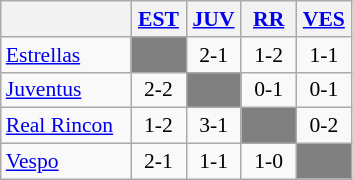<table cellspacing="0" cellpadding="3" style="background-color: #f9f9f9; font-size: 90%; text-align: center"  class="wikitable">
<tr>
<th width=80></th>
<th width=30><a href='#'>EST</a></th>
<th width=30><a href='#'>JUV</a></th>
<th width=30><a href='#'>RR</a></th>
<th width=30><a href='#'>VES</a></th>
</tr>
<tr>
<td align=left><a href='#'>Estrellas</a></td>
<td bgcolor="#808080"></td>
<td>2-1</td>
<td>1-2</td>
<td>1-1</td>
</tr>
<tr>
<td align=left><a href='#'>Juventus</a></td>
<td>2-2</td>
<td bgcolor="#808080"></td>
<td>0-1</td>
<td>0-1</td>
</tr>
<tr>
<td align=left><a href='#'>Real Rincon</a></td>
<td>1-2</td>
<td>3-1</td>
<td bgcolor="#808080"></td>
<td>0-2</td>
</tr>
<tr>
<td align=left><a href='#'>Vespo</a></td>
<td>2-1</td>
<td>1-1</td>
<td>1-0</td>
<td bgcolor="#808080"></td>
</tr>
</table>
